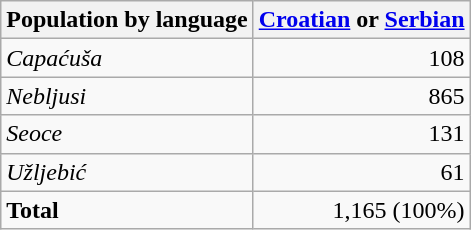<table class="wikitable sortable">
<tr>
<th>Population by language</th>
<th><a href='#'>Croatian</a> or <a href='#'>Serbian</a></th>
</tr>
<tr>
<td><em>Capaćuša</em></td>
<td align="right">108</td>
</tr>
<tr>
<td><em>Nebljusi</em></td>
<td align="right">865</td>
</tr>
<tr>
<td><em>Seoce</em></td>
<td align="right">131</td>
</tr>
<tr>
<td><em>Užljebić</em></td>
<td align="right">61</td>
</tr>
<tr>
<td><strong>Total</strong></td>
<td align="right">1,165 (100%)</td>
</tr>
</table>
